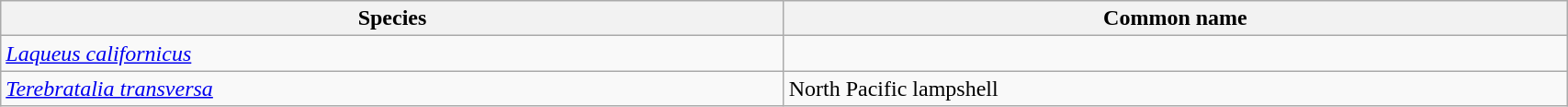<table width=90% class="wikitable">
<tr>
<th width=25%>Species</th>
<th width=25%>Common name</th>
</tr>
<tr>
<td><em><a href='#'>Laqueus californicus</a></em> </td>
<td></td>
</tr>
<tr>
<td><em><a href='#'>Terebratalia transversa</a></em></td>
<td>North Pacific lampshell</td>
</tr>
</table>
